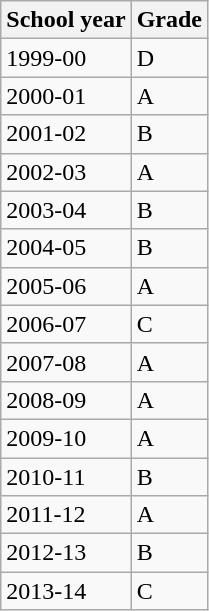<table class="wikitable collapsible autocollapse">
<tr>
<th>School year</th>
<th>Grade</th>
</tr>
<tr>
<td>1999-00</td>
<td>D</td>
</tr>
<tr>
<td>2000-01</td>
<td>A</td>
</tr>
<tr>
<td>2001-02</td>
<td>B</td>
</tr>
<tr>
<td>2002-03</td>
<td>A</td>
</tr>
<tr>
<td>2003-04</td>
<td>B</td>
</tr>
<tr>
<td>2004-05</td>
<td>B</td>
</tr>
<tr>
<td>2005-06</td>
<td>A</td>
</tr>
<tr>
<td>2006-07</td>
<td>C</td>
</tr>
<tr>
<td>2007-08</td>
<td>A</td>
</tr>
<tr>
<td>2008-09</td>
<td>A</td>
</tr>
<tr>
<td>2009-10</td>
<td>A</td>
</tr>
<tr>
<td>2010-11</td>
<td>B</td>
</tr>
<tr>
<td>2011-12</td>
<td>A</td>
</tr>
<tr>
<td>2012-13</td>
<td>B</td>
</tr>
<tr>
<td>2013-14</td>
<td>C</td>
</tr>
</table>
